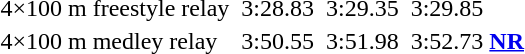<table>
<tr>
<td>4×100 m freestyle relay</td>
<td valign=top></td>
<td>3:28.83</td>
<td valign=top></td>
<td>3:29.35</td>
<td valign=top></td>
<td>3:29.85</td>
</tr>
<tr>
<td>4×100 m medley relay</td>
<td valign=top></td>
<td>3:50.55</td>
<td valign=top></td>
<td>3:51.98</td>
<td valign=top></td>
<td>3:52.73 <strong><a href='#'>NR</a></strong></td>
</tr>
</table>
